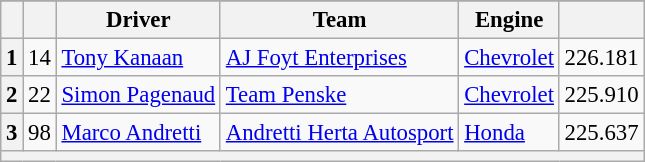<table class="wikitable" style="font-size:95%;">
<tr>
</tr>
<tr>
<th></th>
<th></th>
<th>Driver</th>
<th>Team</th>
<th>Engine</th>
<th></th>
</tr>
<tr>
<th>1</th>
<td style="text-align:center;">14</td>
<td> <a href='#'>Tony Kanaan</a></td>
<td><a href='#'>AJ Foyt Enterprises</a></td>
<td><a href='#'>Chevrolet</a></td>
<td>226.181</td>
</tr>
<tr>
<th>2</th>
<td style="text-align:center;">22</td>
<td> <a href='#'>Simon Pagenaud</a></td>
<td><a href='#'>Team Penske</a></td>
<td><a href='#'>Chevrolet</a></td>
<td>225.910</td>
</tr>
<tr>
<th>3</th>
<td style="text-align:center;">98</td>
<td> <a href='#'>Marco Andretti</a></td>
<td><a href='#'>Andretti Herta Autosport</a></td>
<td><a href='#'>Honda</a></td>
<td>225.637</td>
</tr>
<tr>
<th colspan=6></th>
</tr>
</table>
